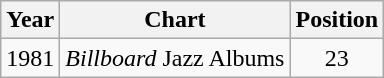<table class="wikitable">
<tr>
<th>Year</th>
<th>Chart</th>
<th>Position</th>
</tr>
<tr>
<td>1981</td>
<td><em>Billboard</em> Jazz Albums</td>
<td align="center">23</td>
</tr>
</table>
